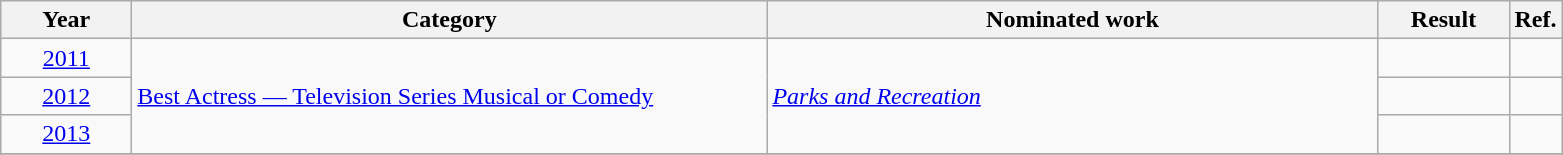<table class=wikitable>
<tr>
<th scope="col" style="width:5em;">Year</th>
<th scope="col" style="width:26em;">Category</th>
<th scope="col" style="width:25em;">Nominated work</th>
<th scope="col" style="width:5em;">Result</th>
<th>Ref.</th>
</tr>
<tr>
<td style="text-align:center;"><a href='#'>2011</a></td>
<td rowspan=3><a href='#'>Best Actress — Television Series Musical or Comedy</a></td>
<td rowspan=3><em><a href='#'>Parks and Recreation</a></em></td>
<td></td>
<td></td>
</tr>
<tr>
<td style="text-align:center;"><a href='#'>2012</a></td>
<td></td>
<td></td>
</tr>
<tr>
<td style="text-align:center;"><a href='#'>2013</a></td>
<td></td>
<td></td>
</tr>
<tr>
</tr>
</table>
